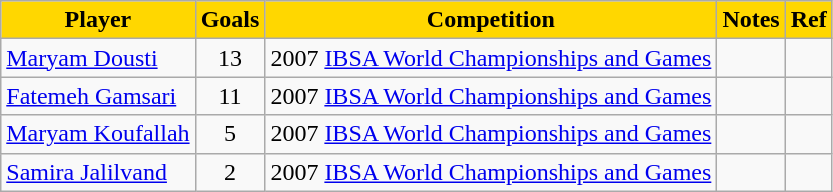<table class="wikitable">
<tr style="text-align:center; background:gold;">
<td><strong>Player</strong></td>
<td><strong>Goals</strong></td>
<td><strong>Competition</strong></td>
<td><strong>Notes</strong></td>
<td><strong>Ref</strong></td>
</tr>
<tr style="text-align:center;">
<td align="left"><a href='#'>Maryam Dousti</a></td>
<td>13</td>
<td>2007 <a href='#'>IBSA World Championships and Games</a></td>
<td></td>
<td></td>
</tr>
<tr style="text-align:center;">
<td align="left"><a href='#'>Fatemeh Gamsari</a></td>
<td>11</td>
<td>2007 <a href='#'>IBSA World Championships and Games</a></td>
<td></td>
<td></td>
</tr>
<tr style="text-align:center;">
<td align="left"><a href='#'>Maryam Koufallah</a></td>
<td>5</td>
<td>2007 <a href='#'>IBSA World Championships and Games</a></td>
<td></td>
<td></td>
</tr>
<tr style="text-align:center;">
<td align="left"><a href='#'>Samira Jalilvand</a></td>
<td>2</td>
<td>2007 <a href='#'>IBSA World Championships and Games</a></td>
<td></td>
<td></td>
</tr>
</table>
